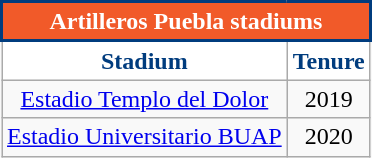<table class="wikitable floatleft" style="text-align:center">
<tr>
<td colspan="2" style="background:#F15A29; color:white; text-align: center; border:2px solid #003C7E;"><strong>Artilleros Puebla stadiums</strong></td>
</tr>
<tr>
<th style="background:white; color:#003C7E; text-align: center; border:2px solid 003C7E;">Stadium</th>
<th style="background:white; color:#003C7E; text-align: center; border:2px solid 003C7E;">Tenure</th>
</tr>
<tr>
<td><a href='#'>Estadio Templo del Dolor</a></td>
<td>2019</td>
</tr>
<tr>
<td><a href='#'>Estadio Universitario BUAP</a></td>
<td>2020</td>
</tr>
</table>
